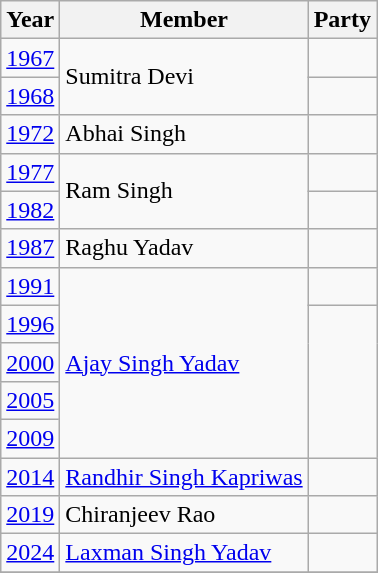<table class="wikitable">
<tr>
<th>Year</th>
<th>Member</th>
<th colspan=2>Party</th>
</tr>
<tr>
<td><a href='#'>1967</a></td>
<td rowspan=2>Sumitra Devi</td>
<td></td>
</tr>
<tr>
<td><a href='#'>1968</a></td>
<td></td>
</tr>
<tr>
<td><a href='#'>1972</a></td>
<td>Abhai Singh</td>
<td></td>
</tr>
<tr>
<td><a href='#'>1977</a></td>
<td rowspan=2>Ram Singh</td>
<td></td>
</tr>
<tr>
<td><a href='#'>1982</a></td>
<td></td>
</tr>
<tr>
<td><a href='#'>1987</a></td>
<td>Raghu Yadav</td>
<td></td>
</tr>
<tr>
<td><a href='#'>1991</a></td>
<td rowspan=5><a href='#'>Ajay Singh Yadav</a></td>
<td></td>
</tr>
<tr>
<td><a href='#'>1996</a></td>
</tr>
<tr>
<td><a href='#'>2000</a></td>
</tr>
<tr>
<td><a href='#'>2005</a></td>
</tr>
<tr>
<td><a href='#'>2009</a></td>
</tr>
<tr>
<td><a href='#'>2014</a></td>
<td><a href='#'>Randhir Singh Kapriwas</a></td>
<td></td>
</tr>
<tr>
<td><a href='#'>2019</a></td>
<td>Chiranjeev Rao</td>
<td></td>
</tr>
<tr>
<td><a href='#'>2024</a></td>
<td><a href='#'>Laxman Singh Yadav</a></td>
<td></td>
</tr>
<tr>
</tr>
</table>
